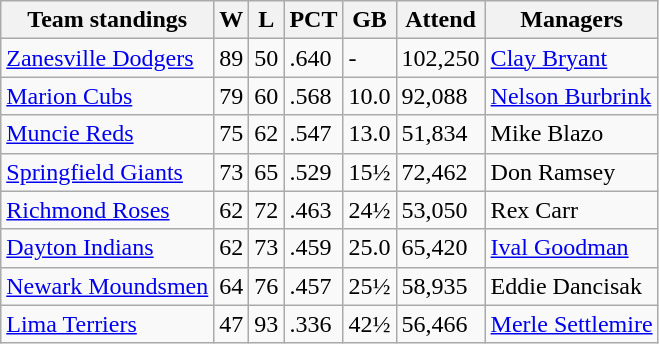<table class="wikitable">
<tr>
<th>Team standings</th>
<th>W</th>
<th>L</th>
<th>PCT</th>
<th>GB</th>
<th>Attend</th>
<th>Managers</th>
</tr>
<tr>
<td><a href='#'>Zanesville Dodgers</a></td>
<td>89</td>
<td>50</td>
<td>.640</td>
<td>-</td>
<td>102,250</td>
<td><a href='#'>Clay Bryant</a></td>
</tr>
<tr>
<td><a href='#'>Marion Cubs</a></td>
<td>79</td>
<td>60</td>
<td>.568</td>
<td>10.0</td>
<td>92,088</td>
<td><a href='#'>Nelson Burbrink</a></td>
</tr>
<tr>
<td><a href='#'>Muncie Reds</a></td>
<td>75</td>
<td>62</td>
<td>.547</td>
<td>13.0</td>
<td>51,834</td>
<td>Mike Blazo</td>
</tr>
<tr>
<td><a href='#'>Springfield Giants</a></td>
<td>73</td>
<td>65</td>
<td>.529</td>
<td>15½</td>
<td>72,462</td>
<td>Don Ramsey</td>
</tr>
<tr>
<td><a href='#'>Richmond Roses</a></td>
<td>62</td>
<td>72</td>
<td>.463</td>
<td>24½</td>
<td>53,050</td>
<td>Rex Carr</td>
</tr>
<tr>
<td><a href='#'>Dayton Indians</a></td>
<td>62</td>
<td>73</td>
<td>.459</td>
<td>25.0</td>
<td>65,420</td>
<td><a href='#'>Ival Goodman</a></td>
</tr>
<tr>
<td><a href='#'>Newark Moundsmen</a></td>
<td>64</td>
<td>76</td>
<td>.457</td>
<td>25½</td>
<td>58,935</td>
<td>Eddie Dancisak</td>
</tr>
<tr>
<td><a href='#'>Lima Terriers</a></td>
<td>47</td>
<td>93</td>
<td>.336</td>
<td>42½</td>
<td>56,466</td>
<td><a href='#'>Merle Settlemire</a></td>
</tr>
</table>
